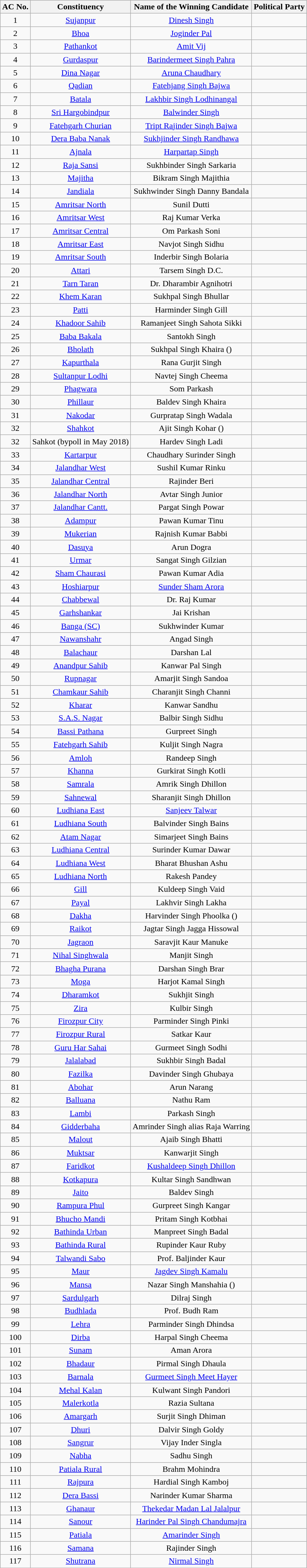<table class="wikitable sortable" style="text-align:center">
<tr>
<th>AC No.</th>
<th>Constituency</th>
<th>Name of the Winning Candidate</th>
<th colspan="2">Political Party</th>
</tr>
<tr>
<td>1</td>
<td><a href='#'>Sujanpur</a></td>
<td><a href='#'>Dinesh Singh</a></td>
<td></td>
</tr>
<tr>
<td>2</td>
<td><a href='#'>Bhoa</a></td>
<td><a href='#'>Joginder Pal</a></td>
<td></td>
</tr>
<tr>
<td>3</td>
<td><a href='#'>Pathankot</a></td>
<td><a href='#'>Amit Vij</a></td>
<td></td>
</tr>
<tr>
<td>4</td>
<td><a href='#'>Gurdaspur</a></td>
<td><a href='#'>Barindermeet Singh Pahra</a></td>
<td></td>
</tr>
<tr>
<td>5</td>
<td><a href='#'>Dina Nagar</a></td>
<td><a href='#'>Aruna Chaudhary</a></td>
<td></td>
</tr>
<tr>
<td>6</td>
<td><a href='#'>Qadian</a></td>
<td><a href='#'>Fatehjang Singh Bajwa</a></td>
<td></td>
</tr>
<tr>
<td>7</td>
<td><a href='#'>Batala</a></td>
<td><a href='#'>Lakhbir Singh Lodhinangal</a></td>
<td></td>
</tr>
<tr>
<td>8</td>
<td><a href='#'>Sri Hargobindpur</a></td>
<td><a href='#'>Balwinder Singh</a></td>
<td></td>
</tr>
<tr>
<td>9</td>
<td><a href='#'>Fatehgarh Churian</a></td>
<td><a href='#'>Tript Rajinder Singh Bajwa</a></td>
<td></td>
</tr>
<tr>
<td>10</td>
<td><a href='#'>Dera Baba Nanak</a></td>
<td><a href='#'>Sukhjinder Singh Randhawa</a></td>
<td></td>
</tr>
<tr>
<td>11</td>
<td><a href='#'>Ajnala</a></td>
<td><a href='#'>Harpartap Singh</a></td>
<td></td>
</tr>
<tr>
<td>12</td>
<td><a href='#'>Raja Sansi</a></td>
<td>Sukhbinder Singh Sarkaria</td>
<td></td>
</tr>
<tr>
<td>13</td>
<td><a href='#'>Majitha</a></td>
<td>Bikram Singh Majithia</td>
<td></td>
</tr>
<tr>
<td>14</td>
<td><a href='#'>Jandiala</a></td>
<td>Sukhwinder Singh Danny Bandala</td>
<td></td>
</tr>
<tr>
<td>15</td>
<td><a href='#'>Amritsar North</a></td>
<td>Sunil Dutti</td>
<td></td>
</tr>
<tr>
<td>16</td>
<td><a href='#'>Amritsar West</a></td>
<td>Raj Kumar Verka</td>
<td></td>
</tr>
<tr>
<td>17</td>
<td><a href='#'>Amritsar Central</a></td>
<td>Om Parkash Soni</td>
<td></td>
</tr>
<tr>
<td>18</td>
<td><a href='#'>Amritsar East</a></td>
<td>Navjot Singh Sidhu</td>
<td></td>
</tr>
<tr>
<td>19</td>
<td><a href='#'>Amritsar South</a></td>
<td>Inderbir Singh Bolaria</td>
<td></td>
</tr>
<tr>
<td>20</td>
<td><a href='#'>Attari</a></td>
<td>Tarsem Singh D.C.</td>
<td></td>
</tr>
<tr>
<td>21</td>
<td><a href='#'>Tarn Taran</a></td>
<td>Dr. Dharambir Agnihotri</td>
<td></td>
</tr>
<tr>
<td>22</td>
<td><a href='#'>Khem Karan</a></td>
<td>Sukhpal Singh Bhullar</td>
<td></td>
</tr>
<tr>
<td>23</td>
<td><a href='#'>Patti</a></td>
<td>Harminder Singh Gill</td>
<td></td>
</tr>
<tr>
<td>24</td>
<td><a href='#'>Khadoor Sahib</a></td>
<td>Ramanjeet Singh Sahota Sikki</td>
<td></td>
</tr>
<tr>
<td>25</td>
<td><a href='#'>Baba Bakala</a></td>
<td>Santokh Singh</td>
<td></td>
</tr>
<tr>
<td>26</td>
<td><a href='#'>Bholath</a></td>
<td>Sukhpal Singh Khaira ()</td>
<td></td>
</tr>
<tr>
<td>27</td>
<td><a href='#'>Kapurthala</a></td>
<td>Rana Gurjit Singh</td>
<td></td>
</tr>
<tr>
<td>28</td>
<td><a href='#'>Sultanpur Lodhi</a></td>
<td>Navtej Singh Cheema</td>
<td></td>
</tr>
<tr>
<td>29</td>
<td><a href='#'>Phagwara</a></td>
<td>Som Parkash </td>
<td></td>
</tr>
<tr>
<td>30</td>
<td><a href='#'>Phillaur</a></td>
<td>Baldev Singh Khaira</td>
<td></td>
</tr>
<tr>
<td>31</td>
<td><a href='#'>Nakodar</a></td>
<td>Gurpratap Singh Wadala</td>
<td></td>
</tr>
<tr>
<td>32</td>
<td><a href='#'>Shahkot</a></td>
<td>Ajit Singh Kohar ()</td>
<td></td>
</tr>
<tr>
<td>32</td>
<td>Sahkot (bypoll in May 2018)</td>
<td>Hardev Singh Ladi</td>
<td></td>
</tr>
<tr>
<td>33</td>
<td><a href='#'>Kartarpur</a></td>
<td>Chaudhary Surinder Singh</td>
<td></td>
</tr>
<tr>
<td>34</td>
<td><a href='#'>Jalandhar West</a></td>
<td>Sushil Kumar Rinku</td>
<td></td>
</tr>
<tr>
<td>35</td>
<td><a href='#'>Jalandhar Central</a></td>
<td>Rajinder Beri</td>
<td></td>
</tr>
<tr>
<td>36</td>
<td><a href='#'>Jalandhar North</a></td>
<td>Avtar Singh Junior</td>
<td></td>
</tr>
<tr>
<td>37</td>
<td><a href='#'>Jalandhar Cantt.</a></td>
<td>Pargat Singh Powar</td>
<td></td>
</tr>
<tr>
<td>38</td>
<td><a href='#'>Adampur</a></td>
<td>Pawan Kumar Tinu</td>
<td></td>
</tr>
<tr>
<td>39</td>
<td><a href='#'>Mukerian</a></td>
<td>Rajnish Kumar Babbi</td>
<td></td>
</tr>
<tr>
<td>40</td>
<td><a href='#'>Dasuya</a></td>
<td>Arun Dogra</td>
<td></td>
</tr>
<tr>
<td>41</td>
<td><a href='#'>Urmar</a></td>
<td>Sangat Singh Gilzian</td>
<td></td>
</tr>
<tr>
<td>42</td>
<td><a href='#'>Sham Chaurasi</a></td>
<td>Pawan Kumar Adia</td>
<td></td>
</tr>
<tr>
<td>43</td>
<td><a href='#'>Hoshiarpur</a></td>
<td><a href='#'>Sunder Sham Arora</a></td>
<td></td>
</tr>
<tr>
<td>44</td>
<td><a href='#'>Chabbewal</a></td>
<td>Dr. Raj Kumar</td>
<td></td>
</tr>
<tr>
<td>45</td>
<td><a href='#'>Garhshankar</a></td>
<td>Jai Krishan</td>
<td></td>
</tr>
<tr>
<td>46</td>
<td><a href='#'>Banga (SC)</a></td>
<td>Sukhwinder Kumar</td>
<td></td>
</tr>
<tr>
<td>47</td>
<td><a href='#'>Nawanshahr</a></td>
<td>Angad Singh</td>
<td></td>
</tr>
<tr>
<td>48</td>
<td><a href='#'>Balachaur</a></td>
<td>Darshan Lal</td>
<td></td>
</tr>
<tr>
<td>49</td>
<td><a href='#'>Anandpur Sahib</a></td>
<td>Kanwar Pal Singh</td>
<td></td>
</tr>
<tr>
<td>50</td>
<td><a href='#'>Rupnagar</a></td>
<td>Amarjit Singh Sandoa </td>
<td></td>
</tr>
<tr>
<td>51</td>
<td><a href='#'>Chamkaur Sahib</a></td>
<td>Charanjit Singh Channi</td>
<td></td>
</tr>
<tr>
<td>52</td>
<td><a href='#'>Kharar</a></td>
<td>Kanwar Sandhu</td>
<td></td>
</tr>
<tr>
<td>53</td>
<td><a href='#'>S.A.S. Nagar</a></td>
<td>Balbir Singh Sidhu</td>
<td></td>
</tr>
<tr>
<td>54</td>
<td><a href='#'>Bassi Pathana</a></td>
<td>Gurpreet Singh</td>
<td></td>
</tr>
<tr>
<td>55</td>
<td><a href='#'>Fatehgarh Sahib</a></td>
<td>Kuljit Singh Nagra</td>
<td></td>
</tr>
<tr>
<td>56</td>
<td><a href='#'>Amloh</a></td>
<td>Randeep Singh</td>
<td></td>
</tr>
<tr>
<td>57</td>
<td><a href='#'>Khanna</a></td>
<td>Gurkirat Singh Kotli</td>
<td></td>
</tr>
<tr>
<td>58</td>
<td><a href='#'>Samrala</a></td>
<td>Amrik Singh Dhillon</td>
<td></td>
</tr>
<tr>
<td>59</td>
<td><a href='#'>Sahnewal</a></td>
<td>Sharanjit Singh Dhillon</td>
<td></td>
</tr>
<tr>
<td>60</td>
<td><a href='#'>Ludhiana East</a></td>
<td><a href='#'>Sanjeev Talwar</a></td>
<td></td>
</tr>
<tr>
<td>61</td>
<td><a href='#'>Ludhiana South</a></td>
<td>Balvinder Singh Bains</td>
<td></td>
</tr>
<tr>
<td>62</td>
<td><a href='#'>Atam Nagar</a></td>
<td>Simarjeet Singh Bains</td>
<td></td>
</tr>
<tr>
<td>63</td>
<td><a href='#'>Ludhiana Central</a></td>
<td>Surinder Kumar Dawar</td>
<td></td>
</tr>
<tr>
<td>64</td>
<td><a href='#'>Ludhiana West</a></td>
<td>Bharat Bhushan Ashu</td>
<td></td>
</tr>
<tr>
<td>65</td>
<td><a href='#'>Ludhiana North</a></td>
<td>Rakesh Pandey</td>
<td></td>
</tr>
<tr>
<td>66</td>
<td><a href='#'>Gill</a></td>
<td>Kuldeep Singh Vaid</td>
<td></td>
</tr>
<tr>
<td>67</td>
<td><a href='#'>Payal</a></td>
<td>Lakhvir Singh Lakha</td>
<td></td>
</tr>
<tr>
<td>68</td>
<td><a href='#'>Dakha</a></td>
<td>Harvinder Singh Phoolka ()</td>
<td></td>
</tr>
<tr>
<td>69</td>
<td><a href='#'>Raikot</a></td>
<td>Jagtar Singh Jagga Hissowal</td>
<td></td>
</tr>
<tr>
<td>70</td>
<td><a href='#'>Jagraon</a></td>
<td>Saravjit Kaur Manuke</td>
<td></td>
</tr>
<tr>
<td>71</td>
<td><a href='#'>Nihal Singhwala</a></td>
<td>Manjit  Singh</td>
<td></td>
</tr>
<tr>
<td>72</td>
<td><a href='#'>Bhagha Purana</a></td>
<td>Darshan Singh Brar</td>
<td></td>
</tr>
<tr>
<td>73</td>
<td><a href='#'>Moga</a></td>
<td>Harjot Kamal Singh</td>
<td></td>
</tr>
<tr>
<td>74</td>
<td><a href='#'>Dharamkot</a></td>
<td>Sukhjit Singh</td>
<td></td>
</tr>
<tr>
<td>75</td>
<td><a href='#'>Zira</a></td>
<td>Kulbir Singh</td>
<td></td>
</tr>
<tr>
<td>76</td>
<td><a href='#'>Firozpur City</a></td>
<td>Parminder Singh Pinki</td>
<td></td>
</tr>
<tr>
<td>77</td>
<td><a href='#'>Firozpur Rural</a></td>
<td>Satkar Kaur</td>
<td></td>
</tr>
<tr>
<td>78</td>
<td><a href='#'>Guru Har Sahai</a></td>
<td>Gurmeet Singh Sodhi</td>
<td></td>
</tr>
<tr>
<td>79</td>
<td><a href='#'>Jalalabad</a></td>
<td>Sukhbir Singh Badal </td>
<td></td>
</tr>
<tr>
<td>80</td>
<td><a href='#'>Fazilka</a></td>
<td>Davinder Singh Ghubaya</td>
<td></td>
</tr>
<tr>
<td>81</td>
<td><a href='#'>Abohar</a></td>
<td>Arun Narang</td>
<td></td>
</tr>
<tr>
<td>82</td>
<td><a href='#'>Balluana</a></td>
<td>Nathu Ram</td>
<td></td>
</tr>
<tr>
<td>83</td>
<td><a href='#'>Lambi</a></td>
<td>Parkash Singh</td>
<td></td>
</tr>
<tr>
<td>84</td>
<td><a href='#'>Gidderbaha</a></td>
<td>Amrinder Singh alias Raja Warring</td>
<td></td>
</tr>
<tr>
<td>85</td>
<td><a href='#'>Malout</a></td>
<td>Ajaib Singh Bhatti</td>
<td></td>
</tr>
<tr>
<td>86</td>
<td><a href='#'>Muktsar</a></td>
<td>Kanwarjit Singh</td>
<td></td>
</tr>
<tr>
<td>87</td>
<td><a href='#'>Faridkot</a></td>
<td><a href='#'>Kushaldeep Singh Dhillon</a></td>
<td></td>
</tr>
<tr>
<td>88</td>
<td><a href='#'>Kotkapura</a></td>
<td>Kultar Singh Sandhwan</td>
<td></td>
</tr>
<tr>
<td>89</td>
<td><a href='#'>Jaito</a></td>
<td>Baldev Singh</td>
<td></td>
</tr>
<tr>
<td>90</td>
<td><a href='#'>Rampura Phul</a></td>
<td>Gurpreet Singh Kangar</td>
<td></td>
</tr>
<tr>
<td>91</td>
<td><a href='#'>Bhucho Mandi</a></td>
<td>Pritam Singh Kotbhai</td>
<td></td>
</tr>
<tr>
<td>92</td>
<td><a href='#'>Bathinda Urban</a></td>
<td>Manpreet Singh Badal</td>
<td></td>
</tr>
<tr>
<td>93</td>
<td><a href='#'>Bathinda Rural</a></td>
<td>Rupinder Kaur Ruby</td>
<td></td>
</tr>
<tr>
<td>94</td>
<td><a href='#'>Talwandi Sabo</a></td>
<td>Prof. Baljinder Kaur</td>
<td></td>
</tr>
<tr>
<td>95</td>
<td><a href='#'>Maur</a></td>
<td><a href='#'>Jagdev Singh Kamalu</a></td>
<td></td>
</tr>
<tr>
<td>96</td>
<td><a href='#'>Mansa</a></td>
<td>Nazar Singh Manshahia ()</td>
<td></td>
</tr>
<tr>
<td>97</td>
<td><a href='#'>Sardulgarh</a></td>
<td>Dilraj Singh</td>
<td></td>
</tr>
<tr>
<td>98</td>
<td><a href='#'>Budhlada</a></td>
<td>Prof. Budh Ram</td>
<td></td>
</tr>
<tr>
<td>99</td>
<td><a href='#'>Lehra</a></td>
<td>Parminder Singh Dhindsa</td>
<td></td>
</tr>
<tr>
<td>100</td>
<td><a href='#'>Dirba</a></td>
<td>Harpal Singh Cheema</td>
<td></td>
</tr>
<tr>
<td>101</td>
<td><a href='#'>Sunam</a></td>
<td>Aman Arora</td>
<td></td>
</tr>
<tr>
<td>102</td>
<td><a href='#'>Bhadaur</a></td>
<td>Pirmal Singh Dhaula</td>
<td></td>
</tr>
<tr>
<td>103</td>
<td><a href='#'>Barnala</a></td>
<td><a href='#'>Gurmeet Singh Meet Hayer</a></td>
<td></td>
</tr>
<tr>
<td>104</td>
<td><a href='#'>Mehal Kalan</a></td>
<td>Kulwant Singh Pandori</td>
<td></td>
</tr>
<tr>
<td>105</td>
<td><a href='#'>Malerkotla</a></td>
<td>Razia Sultana</td>
<td></td>
</tr>
<tr>
<td>106</td>
<td><a href='#'>Amargarh</a></td>
<td>Surjit Singh Dhiman</td>
<td></td>
</tr>
<tr>
<td>107</td>
<td><a href='#'>Dhuri</a></td>
<td>Dalvir Singh Goldy</td>
<td></td>
</tr>
<tr>
<td>108</td>
<td><a href='#'>Sangrur</a></td>
<td>Vijay Inder Singla</td>
<td></td>
</tr>
<tr>
<td>109</td>
<td><a href='#'>Nabha</a></td>
<td>Sadhu Singh</td>
<td></td>
</tr>
<tr>
<td>110</td>
<td><a href='#'>Patiala Rural</a></td>
<td>Brahm Mohindra</td>
<td></td>
</tr>
<tr>
<td>111</td>
<td><a href='#'>Rajpura</a></td>
<td>Hardial Singh Kamboj</td>
<td></td>
</tr>
<tr>
<td>112</td>
<td><a href='#'>Dera Bassi</a></td>
<td>Narinder Kumar Sharma</td>
<td></td>
</tr>
<tr>
<td>113</td>
<td><a href='#'>Ghanaur</a></td>
<td><a href='#'>Thekedar Madan Lal Jalalpur</a></td>
<td></td>
</tr>
<tr>
<td>114</td>
<td><a href='#'>Sanour</a></td>
<td><a href='#'>Harinder Pal Singh Chandumajra</a></td>
<td></td>
</tr>
<tr>
<td>115</td>
<td><a href='#'>Patiala</a></td>
<td><a href='#'>Amarinder Singh</a></td>
<td></td>
</tr>
<tr>
<td>116</td>
<td><a href='#'>Samana</a></td>
<td>Rajinder Singh</td>
<td></td>
</tr>
<tr>
<td>117</td>
<td><a href='#'>Shutrana</a></td>
<td><a href='#'>Nirmal Singh</a></td>
<td></td>
</tr>
</table>
